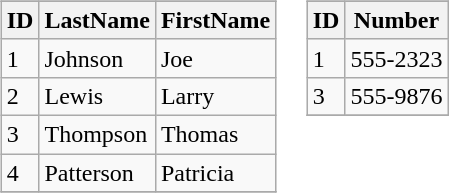<table>
<tr>
<td valign="top"><br><table class="wikitable">
<tr>
</tr>
<tr>
<th>ID</th>
<th>LastName</th>
<th>FirstName</th>
</tr>
<tr>
<td>1</td>
<td>Johnson</td>
<td>Joe</td>
</tr>
<tr>
<td>2</td>
<td>Lewis</td>
<td>Larry</td>
</tr>
<tr>
<td>3</td>
<td>Thompson</td>
<td>Thomas</td>
</tr>
<tr>
<td>4</td>
<td>Patterson</td>
<td>Patricia</td>
</tr>
<tr>
</tr>
</table>
</td>
<td valign="top"><br><table class="wikitable">
<tr>
</tr>
<tr>
<th>ID</th>
<th>Number</th>
</tr>
<tr>
<td>1</td>
<td>555-2323</td>
</tr>
<tr>
<td>3</td>
<td>555-9876</td>
</tr>
<tr>
</tr>
</table>
</td>
</tr>
</table>
